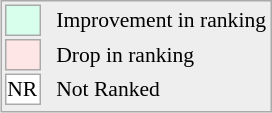<table align="right" style="font-size:90%; border:1px solid #aaaaaa; white-space:nowrap; background:#eeeeee;">
<tr>
<td style="background:#d8ffeb; width:20px; border:1px solid #aaaaaa;"> </td>
<td rowspan="5"> </td>
<td>Improvement in ranking</td>
</tr>
<tr>
<td style="background:#ffe6e6; width:20px; border:1px solid #aaaaaa;"> </td>
<td>Drop in ranking</td>
</tr>
<tr>
<td align="center" style="width:20px; border:1px solid #aaaaaa; background:white;">NR</td>
<td>Not Ranked</td>
</tr>
<tr>
</tr>
</table>
